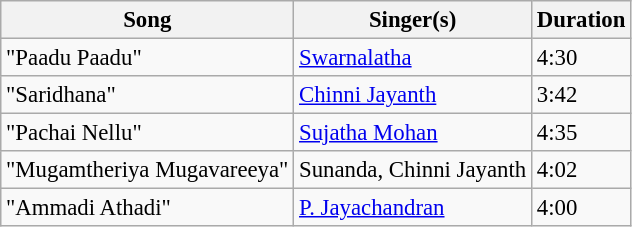<table class="wikitable" style="font-size:95%;">
<tr>
<th>Song</th>
<th>Singer(s)</th>
<th>Duration</th>
</tr>
<tr>
<td>"Paadu Paadu"</td>
<td><a href='#'>Swarnalatha</a></td>
<td>4:30</td>
</tr>
<tr>
<td>"Saridhana"</td>
<td><a href='#'>Chinni Jayanth</a></td>
<td>3:42</td>
</tr>
<tr>
<td>"Pachai Nellu"</td>
<td><a href='#'>Sujatha Mohan</a></td>
<td>4:35</td>
</tr>
<tr>
<td>"Mugamtheriya Mugavareeya"</td>
<td>Sunanda, Chinni Jayanth</td>
<td>4:02</td>
</tr>
<tr>
<td>"Ammadi Athadi"</td>
<td><a href='#'>P. Jayachandran</a></td>
<td>4:00</td>
</tr>
</table>
